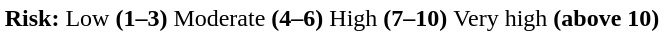<table align="center" style="background: white; color: black">
<tr>
<td><strong>Risk:</strong></td>
<td>Low <strong>(1–3)</strong></td>
<td>Moderate <strong>(4–6)</strong></td>
<td>High <strong>(7–10)</strong></td>
<td>Very high <strong>(above 10)</strong></td>
</tr>
<tr>
</tr>
</table>
